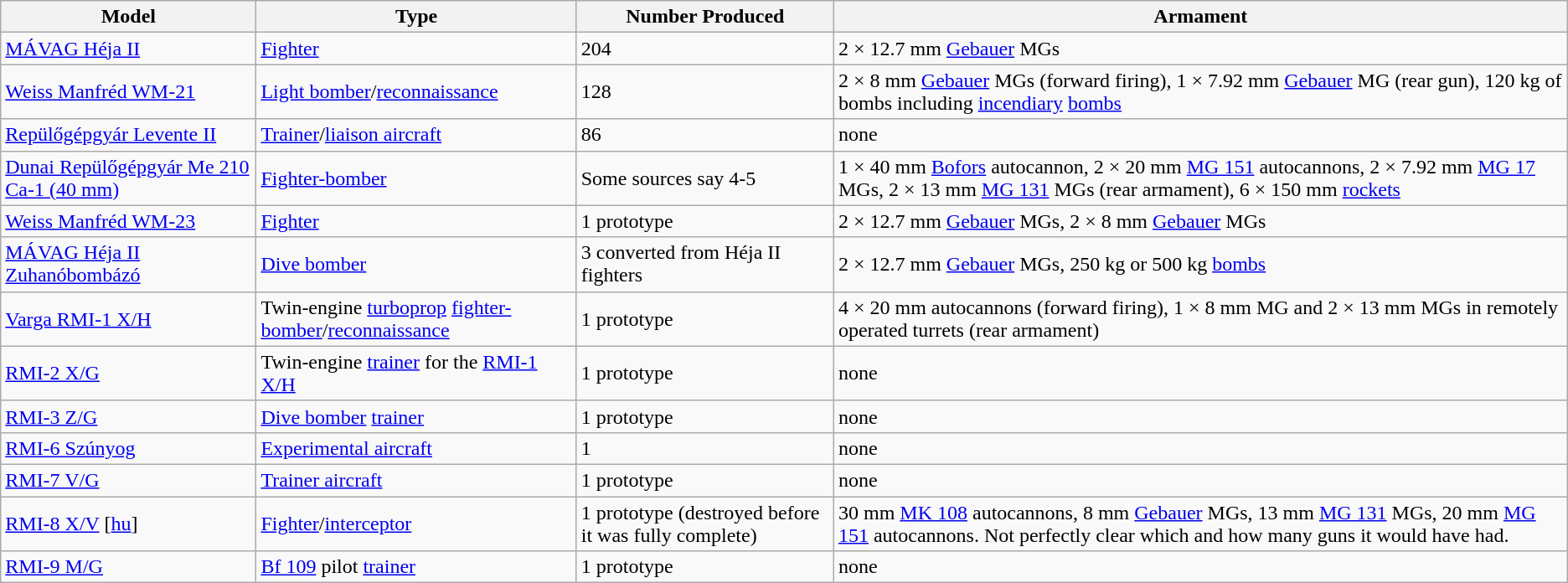<table class="wikitable">
<tr>
<th>Model</th>
<th>Type</th>
<th>Number Produced</th>
<th>Armament</th>
</tr>
<tr>
<td><a href='#'>MÁVAG Héja II</a></td>
<td><a href='#'>Fighter</a></td>
<td>204</td>
<td>2 × 12.7 mm <a href='#'>Gebauer</a> MGs</td>
</tr>
<tr>
<td><a href='#'>Weiss Manfréd WM-21</a></td>
<td><a href='#'>Light bomber</a>/<a href='#'>reconnaissance</a></td>
<td>128</td>
<td>2 × 8 mm <a href='#'>Gebauer</a> MGs (forward firing), 1 × 7.92 mm <a href='#'>Gebauer</a> MG (rear gun), 120 kg of bombs including <a href='#'>incendiary</a> <a href='#'>bombs</a></td>
</tr>
<tr>
<td><a href='#'>Repülőgépgyár Levente II</a></td>
<td><a href='#'>Trainer</a>/<a href='#'>liaison aircraft</a></td>
<td>86</td>
<td>none</td>
</tr>
<tr>
<td><a href='#'>Dunai Repülőgépgyár Me 210 Ca-1 (40 mm)</a></td>
<td><a href='#'>Fighter-bomber</a></td>
<td>Some sources say 4-5 </td>
<td>1 × 40 mm <a href='#'>Bofors</a> autocannon, 2 × 20 mm <a href='#'>MG 151</a> autocannons, 2 × 7.92 mm <a href='#'>MG 17</a> MGs, 2 × 13 mm <a href='#'>MG 131</a> MGs (rear armament), 6 × 150 mm <a href='#'>rockets</a></td>
</tr>
<tr>
<td><a href='#'>Weiss Manfréd WM-23</a></td>
<td><a href='#'>Fighter</a></td>
<td>1 prototype</td>
<td>2 × 12.7 mm <a href='#'>Gebauer</a> MGs, 2 × 8 mm <a href='#'>Gebauer</a> MGs</td>
</tr>
<tr>
<td><a href='#'>MÁVAG Héja II Zuhanóbombázó</a></td>
<td><a href='#'>Dive bomber</a></td>
<td>3 converted from Héja II fighters </td>
<td>2 × 12.7 mm <a href='#'>Gebauer</a> MGs, 250 kg or 500 kg <a href='#'>bombs</a></td>
</tr>
<tr>
<td><a href='#'>Varga RMI-1 X/H</a></td>
<td>Twin-engine <a href='#'>turboprop</a> <a href='#'>fighter-bomber</a>/<a href='#'>reconnaissance</a></td>
<td>1 prototype</td>
<td>4 × 20 mm autocannons (forward firing), 1 × 8 mm MG and 2 × 13 mm MGs in remotely operated turrets (rear armament)</td>
</tr>
<tr>
<td><a href='#'>RMI-2 X/G</a></td>
<td>Twin-engine <a href='#'>trainer</a> for the <a href='#'>RMI-1 X/H</a></td>
<td>1 prototype </td>
<td>none</td>
</tr>
<tr>
<td><a href='#'>RMI-3 Z/G</a></td>
<td><a href='#'>Dive bomber</a> <a href='#'>trainer</a></td>
<td>1 prototype </td>
<td>none</td>
</tr>
<tr>
<td><a href='#'>RMI-6 Szúnyog</a></td>
<td><a href='#'>Experimental aircraft</a></td>
<td>1 </td>
<td>none</td>
</tr>
<tr>
<td><a href='#'>RMI-7 V/G</a></td>
<td><a href='#'>Trainer aircraft</a></td>
<td>1 prototype </td>
<td>none</td>
</tr>
<tr>
<td><a href='#'>RMI-8 X/V</a> [<a href='#'>hu</a>]</td>
<td><a href='#'>Fighter</a>/<a href='#'>interceptor</a></td>
<td>1 prototype (destroyed before it was fully complete) </td>
<td>30 mm <a href='#'>MK 108</a> autocannons, 8 mm <a href='#'>Gebauer</a> MGs, 13 mm <a href='#'>MG 131</a> MGs, 20 mm <a href='#'>MG 151</a> autocannons. Not perfectly clear which and how many guns it would have had.</td>
</tr>
<tr>
<td><a href='#'>RMI-9 M/G</a></td>
<td><a href='#'>Bf 109</a> pilot <a href='#'>trainer</a></td>
<td>1 prototype </td>
<td>none</td>
</tr>
</table>
